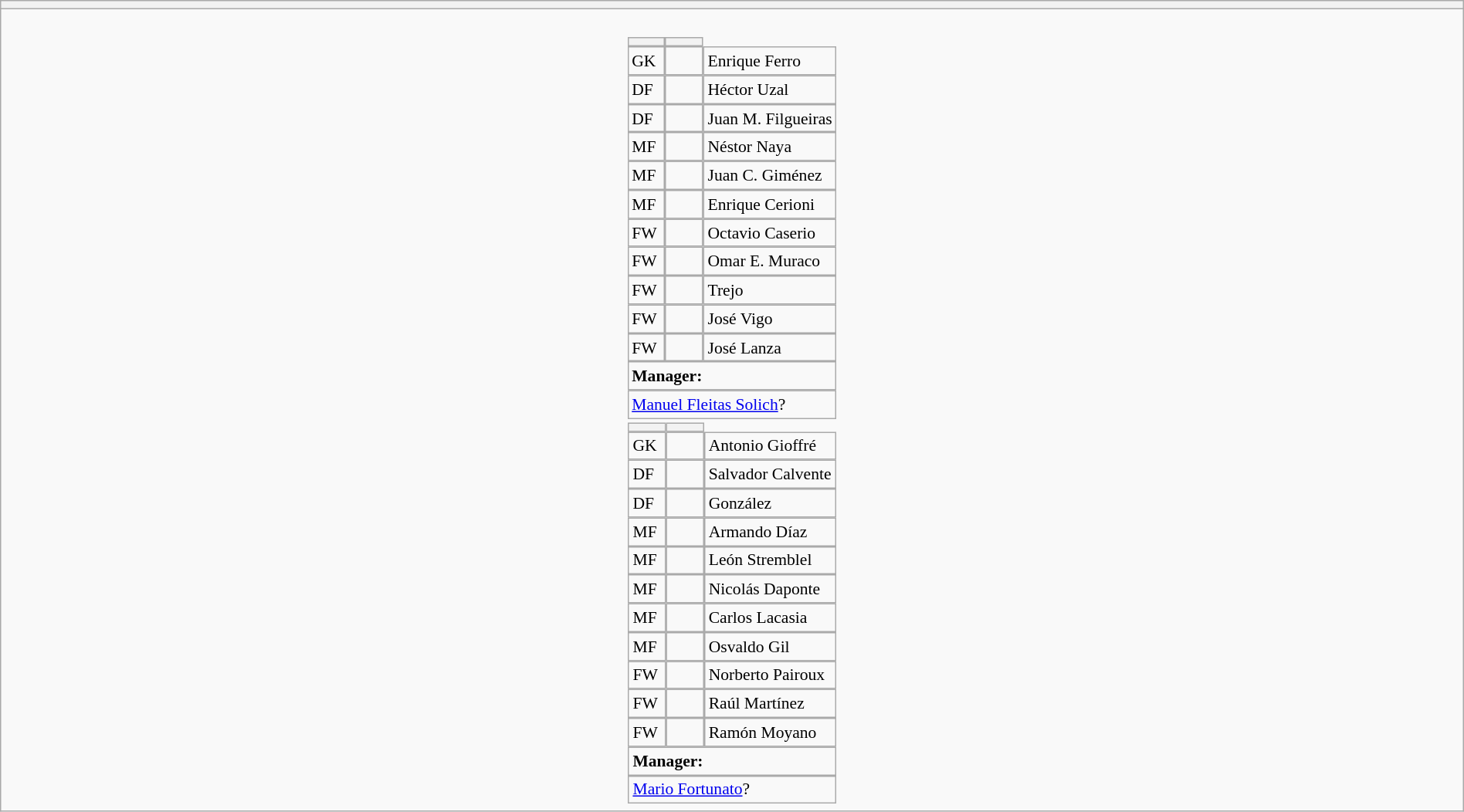<table style="width:100%" class="wikitable collapsible collapsed">
<tr>
<th></th>
</tr>
<tr>
<td><br>






<table style="font-size:90%; margin:0.2em auto;" cellspacing="0" cellpadding="0">
<tr>
<th width="25"></th>
<th width="25"></th>
</tr>
<tr>
<td>GK</td>
<td><strong> </strong></td>
<td>Enrique Ferro</td>
</tr>
<tr>
<td>DF</td>
<td><strong> </strong></td>
<td>Héctor Uzal</td>
</tr>
<tr>
<td>DF</td>
<td><strong> </strong></td>
<td>Juan M. Filgueiras</td>
</tr>
<tr>
<td>MF</td>
<td><strong> </strong></td>
<td>Néstor Naya</td>
</tr>
<tr>
<td>MF</td>
<td><strong> </strong></td>
<td>Juan C. Giménez</td>
</tr>
<tr>
<td>MF</td>
<td><strong> </strong></td>
<td>Enrique Cerioni</td>
</tr>
<tr>
<td>FW</td>
<td><strong> </strong></td>
<td>Octavio Caserio</td>
</tr>
<tr>
<td>FW</td>
<td><strong> </strong></td>
<td>Omar E. Muraco</td>
</tr>
<tr>
<td>FW</td>
<td><strong> </strong></td>
<td>Trejo</td>
</tr>
<tr>
<td>FW</td>
<td><strong> </strong></td>
<td>José Vigo</td>
</tr>
<tr>
<td>FW</td>
<td><strong> </strong></td>
<td>José Lanza</td>
</tr>
<tr>
</tr>
<tr>
<td colspan=3><strong>Manager:</strong></td>
</tr>
<tr>
<td colspan=4> <a href='#'>Manuel Fleitas Solich</a>?</td>
</tr>
</table>
<table cellspacing="0" cellpadding="0" style="font-size:90%; margin:0.2em auto;">
<tr>
<th width="25"></th>
<th width="25"></th>
</tr>
<tr>
<td>GK</td>
<td><strong> </strong></td>
<td>Antonio Gioffré</td>
</tr>
<tr>
<td>DF</td>
<td><strong> </strong></td>
<td>Salvador Calvente</td>
</tr>
<tr>
<td>DF</td>
<td><strong> </strong></td>
<td>González</td>
</tr>
<tr>
<td>MF</td>
<td><strong> </strong></td>
<td>Armando Díaz</td>
</tr>
<tr>
<td>MF</td>
<td><strong> </strong></td>
<td>León Stremblel</td>
</tr>
<tr>
<td>MF</td>
<td><strong> </strong></td>
<td>Nicolás Daponte</td>
</tr>
<tr>
<td>MF</td>
<td><strong> </strong></td>
<td>Carlos Lacasia</td>
</tr>
<tr>
<td>MF</td>
<td><strong> </strong></td>
<td>Osvaldo Gil</td>
</tr>
<tr>
<td>FW</td>
<td><strong> </strong></td>
<td>Norberto Pairoux</td>
</tr>
<tr>
<td>FW</td>
<td><strong> </strong></td>
<td>Raúl Martínez</td>
</tr>
<tr>
<td>FW</td>
<td><strong> </strong></td>
<td>Ramón Moyano</td>
</tr>
<tr>
</tr>
<tr>
<td colspan=3><strong>Manager:</strong></td>
</tr>
<tr>
<td colspan=4> <a href='#'>Mario Fortunato</a>?</td>
</tr>
</table>
</td>
</tr>
</table>
